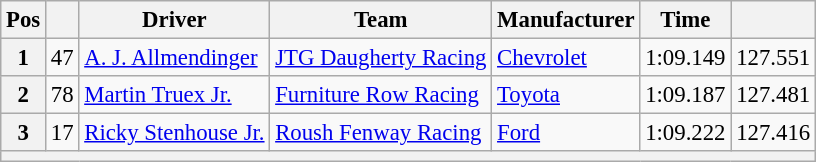<table class="wikitable" style="font-size:95%">
<tr>
<th>Pos</th>
<th></th>
<th>Driver</th>
<th>Team</th>
<th>Manufacturer</th>
<th>Time</th>
<th></th>
</tr>
<tr>
<th>1</th>
<td>47</td>
<td><a href='#'>A. J. Allmendinger</a></td>
<td><a href='#'>JTG Daugherty Racing</a></td>
<td><a href='#'>Chevrolet</a></td>
<td>1:09.149</td>
<td>127.551</td>
</tr>
<tr>
<th>2</th>
<td>78</td>
<td><a href='#'>Martin Truex Jr.</a></td>
<td><a href='#'>Furniture Row Racing</a></td>
<td><a href='#'>Toyota</a></td>
<td>1:09.187</td>
<td>127.481</td>
</tr>
<tr>
<th>3</th>
<td>17</td>
<td><a href='#'>Ricky Stenhouse Jr.</a></td>
<td><a href='#'>Roush Fenway Racing</a></td>
<td><a href='#'>Ford</a></td>
<td>1:09.222</td>
<td>127.416</td>
</tr>
<tr>
<th colspan="7"></th>
</tr>
</table>
